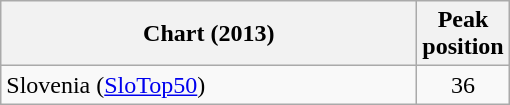<table class="wikitable">
<tr>
<th scope="col" width=270>Chart (2013)</th>
<th scope="col">Peak<br>position</th>
</tr>
<tr>
<td scope="row">Slovenia (<a href='#'>SloTop50</a>)</td>
<td align=center>36</td>
</tr>
</table>
